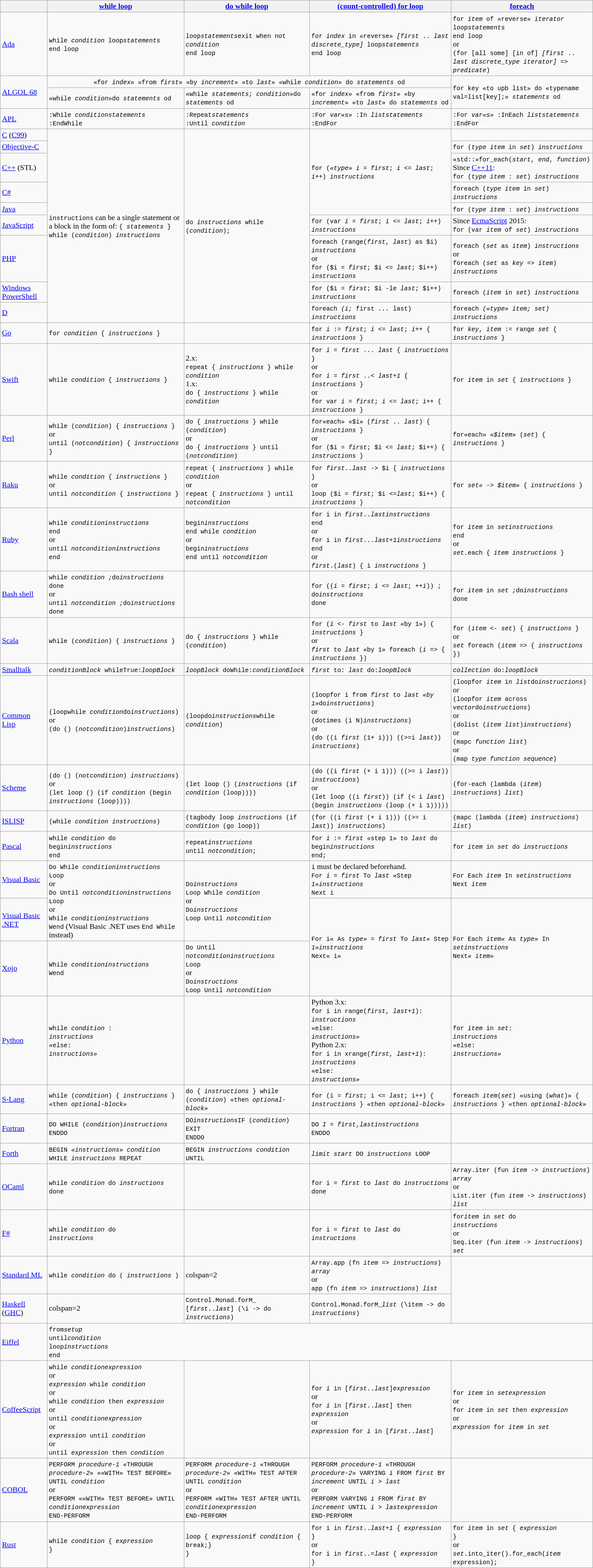<table class="wikitable sortable">
<tr>
<th></th>
<th><a href='#'>while loop</a></th>
<th><a href='#'>do while loop</a></th>
<th><a href='#'>(count-controlled) for loop</a></th>
<th><a href='#'>foreach</a></th>
</tr>
<tr>
<td><a href='#'>Ada</a></td>
<td><code>while <em>condition</em> loop<em>statements</em><br>end loop</code></td>
<td><code>loop<em>statements</em>exit when not <em>condition</em><br>end loop</code></td>
<td><code>for <em>index</em> in «reverse» <em>[first</em> .. <em>last  discrete_type]</em> loop<em>statements</em><br>end loop</code></td>
<td><code>for <em>item</em> of «reverse» <em>iterator</em> loop<em>statements</em><br>end loop</code><br>or<br><code>(for [all  some] [in  of] <em>[first</em> .. <em>last  discrete_type  iterator]</em> => <em>predicate</em>)</code></td>
</tr>
<tr>
<td rowspan=2><a href='#'>ALGOL 68</a></td>
<td colspan=3 align=center><code>«for <em>index</em>» «from <em>first</em>» «by <em>increment</em>» «to <em>last</em>» «while <em>condition</em>» do <em>statements</em> od</code></td>
<td rowspan=2><code>for key «to upb list» do «typename val=list[key];» <em>statements</em> od</code></td>
</tr>
<tr>
<td><code>«while <em>condition</em>»do <em>statements</em> od</code></td>
<td><code>«while <em>statements; condition</em>»do <em>statements</em> od</code></td>
<td><code>«for <em>index</em>» «from <em>first</em>» «by <em>increment</em>» «to <em>last</em>» do <em>statements</em> od</code></td>
</tr>
<tr>
<td><a href='#'>APL</a></td>
<td><code>:While <em>condition</em><em>statements</em><br>:EndWhile</code></td>
<td><code>:Repeat<em>statements</em><br>:Until <em>condition</em></code></td>
<td><code>:For <em>var«s»</em> :In <em>list</em><em>statements</em><br>:EndFor</code></td>
<td><code>:For <em>var«s»</em> :InEach <em>list</em><em>statements</em><br>:EndFor</code></td>
</tr>
<tr>
<td><a href='#'>C</a> (<a href='#'>C99</a>)</td>
<td rowspan=9><code>instructions</code> can be a single statement or a block in the form of: <code>{ <em>statements</em> }</code><br><code>while (<em>condition</em>) <em>instructions</em></code></td>
<td rowspan=9><code>do <em>instructions</em> while (<em>condition</em>);</code></td>
<td rowspan=5><code>for (<em>«type» i</em> = <em>first</em>; <em>i</em> <= <em>last</em>; <em>i</em>++) <em>instructions</em></code></td>
<td></td>
</tr>
<tr>
<td><a href='#'>Objective-C</a></td>
<td><code>for (<em>type item</em> in <em>set</em>) <em>instructions</em></code></td>
</tr>
<tr>
<td><a href='#'>C++</a> (STL)</td>
<td><code>«std::»for_each(<em>start</em>, <em>end</em>, <em>function</em>)</code><br>Since <a href='#'>C++11</a>:<br><code>for (<em>type item</em> : <em>set</em>) <em>instructions</em></code></td>
</tr>
<tr>
<td><a href='#'>C#</a></td>
<td><code>foreach (<em>type item</em> in <em>set</em>) <em>instructions</em></code></td>
</tr>
<tr>
<td><a href='#'>Java</a></td>
<td><code>for (<em>type item</em> : <em>set</em>) <em>instructions</em></code></td>
</tr>
<tr>
<td><a href='#'>JavaScript</a></td>
<td><code>for (var <em>i</em> = <em>first</em>; <em>i</em> <= <em>last</em>; <em>i</em>++) <em>instructions</em></code></td>
<td>Since <a href='#'>EcmaScript</a> 2015:<br><code>for (var <em>item</em> of <em>set</em>) <em>instructions</em></code></td>
</tr>
<tr>
<td><a href='#'>PHP</a></td>
<td><code>foreach (range(<em>first</em>, <em>last</em>) as $i) <em>instructions</em></code><br>or<br><code>for ($i = <em>first</em>; $i <= <em>last</em>; $i++) <em>instructions</em></code></td>
<td><code>foreach (<em>set</em> as <em>item</em>) <em>instructions</em></code><br>or<br><code>foreach (<em>set</em> as <em>key</em> => <em>item</em>) <em>instructions</em></code></td>
</tr>
<tr>
<td><a href='#'>Windows PowerShell</a></td>
<td><code>for ($i = <em>first</em>; $i -le <em>last</em>; $i++) <em>instructions</em></code></td>
<td><code>foreach (<em>item</em> in <em>set</em>) <em>instructions</em></code></td>
</tr>
<tr>
<td><a href='#'>D</a></td>
<td><code>foreach <em>(i;</em> first <em>...</em> last) <em>instructions</em></code></td>
<td><code>foreach <em>(«type» item; set) instructions</em></code></td>
</tr>
<tr>
<td><a href='#'>Go</a></td>
<td><code>for <em>condition</em> { <em>instructions</em> }</code></td>
<td></td>
<td><code>for <em>i</em> := <em>first</em>; <em>i</em> <= <em>last</em>; <em>i</em>++ { <em>instructions</em> }</code></td>
<td><code>for <em>key</em>, <em>item</em> := range <em>set</em> { <em>instructions</em> }</code></td>
</tr>
<tr>
<td><a href='#'>Swift</a></td>
<td><code>while <em>condition</em> { <em>instructions</em> }</code></td>
<td>2.x:<br><code>repeat { <em>instructions</em> } while <em>condition</em></code><br>1.x:<br><code>do { <em>instructions</em> } while <em>condition</em></code></td>
<td><code>for <em>i</em> = <em>first</em> ... <em>last</em> { <em>instructions</em> }</code><br>or<br><code>for <em>i</em> = <em>first</em> ..< <em>last+1</em> { <em>instructions</em> }</code><br>or<br><code>for var <em>i</em> = <em>first</em>; <em>i</em> <= <em>last</em>; <em>i</em>++ { <em>instructions</em> }</code></td>
<td><code>for <em>item</em> in <em>set</em> { <em>instructions</em> }</code></td>
</tr>
<tr>
<td><a href='#'>Perl</a></td>
<td><code>while (<em>condition</em>) { <em>instructions</em> }</code><br>or<br><code>until (<em>notcondition</em>) { <em>instructions</em> }</code></td>
<td><code>do { <em>instructions</em> } while (<em>condition</em>)</code><br>or<br><code>do { <em>instructions</em> } until (<em>notcondition</em>)</code></td>
<td><code>for«each» «$i» (<em>first</em> .. <em>last</em>) { <em>instructions</em> }</code><br>or<br><code>for ($i = <em>first</em>; $i <= <em>last</em>; $i++) { <em>instructions</em> }</code></td>
<td><code>for«each» <em>«$item»</em> (<em>set</em>) { <em>instructions</em> }</code></td>
</tr>
<tr>
<td><a href='#'>Raku</a></td>
<td><code>while <em>condition</em> { <em>instructions</em> }</code><br>or<br><code>until <em>notcondition</em> { <em>instructions</em> }</code></td>
<td><code>repeat { <em>instructions</em> } while <em>condition</em></code><br>or<br><code>repeat { <em>instructions</em> } until <em>notcondition</em></code></td>
<td><code>for <em>first</em>..<em>last</em> -> $i { <em>instructions</em> }</code><br>or<br><code>loop ($i = <em>first</em>; $i <=<em>last</em>; $i++) { <em>instructions</em> }</code></td>
<td><code>for <em>set«</em> -> <em>$item»</em> { <em>instructions</em> }</code></td>
</tr>
<tr>
<td><a href='#'>Ruby</a></td>
<td><code>while <em>condition</em><em>instructions</em><br>end</code><br>or<br><code>until <em>notcondition</em><em>instructions</em><br>end</code></td>
<td><code>begin<em>instructions</em><br>end while <em>condition</em></code><br>or<br><code>begin<em>instructions</em><br>end until <em>notcondition</em></code></td>
<td><code>for i in <em>first</em>..<em>last</em><em>instructions</em><br>end</code><br>or<br><code>for i in <em>first</em>...<em>last+1</em><em>instructions</em><br>end</code><br>or<br><code><em>first</em>.(<em>last</em>) { i <em>instructions</em> }</code></td>
<td><code>for <em>item</em> in <em>set</em><em>instructions</em><br>end</code><br>or<br><code><em>set</em>.each { <em>item</em> <em>instructions</em> }</code></td>
</tr>
<tr>
<td><a href='#'>Bash shell</a></td>
<td><code>while <em>condition ;</em>do<em>instructions</em><br>done</code><br>or<br><code>until <em>notcondition ;</em>do<em>instructions</em><br>done</code></td>
<td></td>
<td><code>for ((<em>i</em> = <em>first</em>; <em>i</em> <= <em>last</em>; ++<em>i</em>)) ; do<em>instructions</em><br>done</code></td>
<td><code>for <em>item</em> in <em>set ;</em>do<em>instructions</em><br>done</code></td>
</tr>
<tr>
<td><a href='#'>Scala</a></td>
<td><code>while (<em>condition</em>) { <em>instructions</em> }</code></td>
<td><code>do { <em>instructions</em> } while (<em>condition</em>)</code></td>
<td><code>for (<em>i</em> <- <em>first</em> to <em>last</em> «by 1») { <em>instructions</em> }</code><br>or<br><code><em>first</em> to <em>last</em> «by 1» foreach (<em>i</em> => { <em>instructions</em> })</code></td>
<td><code>for (<em>item</em> <- <em>set</em>) { <em>instructions</em> }</code><br>or<br><code><em>set</em> foreach (<em>item</em> => { <em>instructions</em> })</code></td>
</tr>
<tr>
<td><a href='#'>Smalltalk</a></td>
<td><code><em>conditionBlock</em> whileTrue:<em>loopBlock</em></code></td>
<td><code><em>loopBlock</em> doWhile:<em>conditionBlock</em></code></td>
<td><code><em>first</em> to: <em>last</em> do:<em>loopBlock</em></code></td>
<td><code><em>collection</em> do:<em>loopBlock</em></code></td>
</tr>
<tr>
<td><a href='#'>Common Lisp</a></td>
<td><code>(loopwhile <em>condition</em>do<em>instructions</em>)</code><br>or<br><code>(do () (<em>notcondition</em>)<em>instructions</em>)</code></td>
<td><code>(loopdo<em>instructions</em>while <em>condition</em>)</code></td>
<td><code>(loopfor i from <em>first</em> to <em>last «by 1»</em>do<em>instructions</em>)</code><br>or<br><code>(dotimes (i N)<em>instructions</em>)</code><br>or<br><code>(do ((i <em>first</em> (1+ i))) ((>=i <em>last</em>))<br><em>instructions</em>)</code></td>
<td><code>(loopfor <em>item</em> in <em>list</em>do<em>instructions</em>)</code><br>or<br><code>(loopfor <em>item</em> across <em>vector</em>do<em>instructions</em>)</code><br>or<br><code>(dolist (<em>item list</em>)<em>instructions</em>)</code><br>or<br><code>(mapc <em>function list</em>)</code><br>or<br><code>(map <em>type function sequence</em>)</code></td>
</tr>
<tr>
<td><a href='#'>Scheme</a></td>
<td><code>(do () (<em>notcondition</em>) <em>instructions</em>)</code><br>or<br><code>(let loop () (if <em>condition</em> (begin <em>instructions</em> (loop))))</code></td>
<td><code>(let loop () (<em>instructions</em> (if <em>condition</em> (loop))))</code></td>
<td><code>(do ((i <em>first</em> (+ i 1))) ((>= i <em>last</em>)) <em>instructions</em>)</code><br>or<br><code>(let loop ((i <em>first</em>)) (if (< i <em>last</em>) (begin <em>instructions</em> (loop (+ i 1)))))</code></td>
<td><code>(for-each (lambda (<em>item</em>) <em>instructions</em>) <em>list</em>)</code></td>
</tr>
<tr>
<td><a href='#'>ISLISP</a></td>
<td><code>(while <em>condition instructions</em>)</code></td>
<td><code>(tagbody loop <em>instructions</em> (if <em>condition</em> (go loop))</code></td>
<td><code>(for ((i <em>first</em> (+ i 1))) ((>= i <em>last</em>)) <em>instructions</em>)</code></td>
<td><code>(mapc (lambda (<em>item</em>) <em>instructions</em>) <em>list</em>)</code></td>
</tr>
<tr>
<td><a href='#'>Pascal</a></td>
<td><code>while <em>condition</em> do begin<em>instructions</em><br>end</code></td>
<td><code>repeat<em>instructions</em><br>until <em>notcondition</em>;</code></td>
<td><code>for <em>i</em> := <em>first</em> «step 1» to <em>last</em> do begin<em>instructions</em><br>end;</code></td>
<td><code>for <em>item</em> in <em>set</em> do <em>instructions</em></code></td>
</tr>
<tr>
<td><a href='#'>Visual Basic</a></td>
<td rowspan=2><code>Do While <em>condition</em><em>instructions</em><br>Loop</code><br>or<br><code>Do Until <em>notcondition</em><em>instructions</em><br>Loop</code><br>or<br><code>While <em>condition</em><em>instructions</em><br>Wend</code> (Visual Basic .NET uses <code>End While</code> instead)</td>
<td rowspan=2><code>Do<em>instructions</em><br>Loop While <em>condition</em></code><br>or<br><code>Do<em>instructions</em><br>Loop Until <em>notcondition</em></code></td>
<td><code>i</code> must be declared beforehand.<br><code>For <em>i</em> = <em>first</em> To <em>last</em> «Step <em>1»instructions</em><br>Next i</code></td>
<td><code>For Each <em>item</em> In <em>set</em><em>instructions</em><br>Next <em>item</em></code></td>
</tr>
<tr>
<td><a href='#'>Visual Basic .NET</a></td>
<td rowspan=2><code>For i« As <em>type»</em> = <em>first</em> To <em>last«</em> Step <em>1»instructions</em><br>Next« i»</code></td>
<td rowspan=2><code>For Each <em>item«</em> As <em>type»</em> In <em>set</em><em>instructions</em><br>Next<em>« item»</em></code></td>
</tr>
<tr>
<td><a href='#'>Xojo</a></td>
<td><code>While <em>condition</em><em>instructions</em><br>Wend</code></td>
<td><code>Do Until <em>notcondition</em><em>instructions</em><br>Loop</code><br>or<br><code>Do<em>instructions</em><br>Loop Until <em>notcondition</em></code></td>
</tr>
<tr>
<td><a href='#'>Python</a></td>
<td><code>while <em>condition</em> :<br><em>instructions</em><br>«else:<br><em>instructions»</em></code></td>
<td></td>
<td>Python 3.x:<br><code>for i in range(<em>first</em>, <em>last+1</em>):<br><em>instructions</em><br>«else:<br><em>instructions»</em></code><br>Python 2.x:<br><code>for i in xrange(<em>first</em>, <em>last+1</em>):<br><em>instructions</em><br>«else:<br><em>instructions»</em></code></td>
<td><code>for <em>item</em> in <em>set</em>:<br><em>instructions</em><br>«else:<br><em>instructions»</em></code></td>
</tr>
<tr>
<td><a href='#'>S-Lang</a></td>
<td><code>while (<em>condition</em>) { <em>instructions</em> } «then <em>optional-block»</em></code></td>
<td><code>do { <em>instructions</em> } while (<em>condition</em>) «then <em>optional-block»</em></code></td>
<td><code>for (i = <em>first</em>; i <= <em>last</em>; i++) { <em>instructions</em> } «then <em>optional-block»</em></code></td>
<td><code>foreach <em>item</em>(<em>set</em>) «using (<em>what</em>)» { <em>instructions</em> } «then <em>optional-block»</em></code></td>
</tr>
<tr>
<td><a href='#'>Fortran</a></td>
<td><code>DO WHILE (<em>condition</em>)<em>instructions</em><br>ENDDO</code></td>
<td><code>DO<em>instructions</em>IF (<em>condition</em>) EXIT<br>ENDDO</code></td>
<td><code>DO <em>I</em> = <em>first</em>,<em>last</em><em>instructions</em><br>ENDDO</code></td>
<td></td>
</tr>
<tr>
<td><a href='#'>Forth</a></td>
<td><code>BEGIN <em>«instructions» condition</em> WHILE <em>instructions</em> REPEAT</code></td>
<td><code>BEGIN <em> instructions condition</em> UNTIL</code></td>
<td><code><em>limit start</em> DO <em>instructions</em> LOOP</code></td>
<td></td>
</tr>
<tr>
<td><a href='#'>OCaml</a></td>
<td><code>while <em>condition</em> do <em>instructions</em> done</code></td>
<td></td>
<td><code>for i = <em>first</em> to <em>last</em> do <em>instructions</em> done</code></td>
<td><code>Array.iter (fun <em>item</em> -> <em>instructions</em>) <em>array</em></code><br>or<br><code>List.iter (fun <em>item</em> -> <em>instructions</em>) <em>list</em></code></td>
</tr>
<tr>
<td><a href='#'>F#</a></td>
<td><code>while <em>condition</em> do<br><em>instructions</em></code></td>
<td></td>
<td><code>for i = <em>first</em> to <em>last</em> do<br><em>instructions</em></code></td>
<td><code>for<em>item</em> in <em>set</em> do<br><em>instructions</em></code><br>or<br><code>Seq.iter (fun <em>item</em> -> <em>instructions</em>) <em>set</em></code></td>
</tr>
<tr>
<td><a href='#'>Standard ML</a></td>
<td><code>while <em>condition</em> do ( <em>instructions</em> )</code></td>
<td>colspan=2 </td>
<td><code>Array.app (fn <em>item</em> => <em>instructions</em>) <em>array</em></code><br>or<br><code>app (fn <em>item</em> => <em>instructions</em>) <em>list</em></code></td>
</tr>
<tr>
<td><a href='#'>Haskell</a> (<a href='#'>GHC</a>)</td>
<td>colspan=2 </td>
<td><code>Control.Monad.forM_ [<em>first</em>..<em>last</em>] (\i -> do <em>instructions</em>)</code></td>
<td><code>Control.Monad.forM_<em>list</em> (\item -> do <em>instructions</em>)</code></td>
</tr>
<tr>
<td><a href='#'>Eiffel</a></td>
<td colspan=4><code>from<em>setup</em><br>until<em>condition</em><br>loop<em>instructions</em><br>end</code></td>
</tr>
<tr>
<td><a href='#'>CoffeeScript</a></td>
<td><code>while <em>condition</em><em>expression</em></code><br>or<br><code><em>expression</em> while <em>condition</em></code><br>or<br><code>while <em>condition</em> then <em>expression</em></code><br>or<br><code>until <em>condition</em><em>expression</em></code><br>or<br><code><em>expression</em> until <em>condition</em></code><br>or<br><code>until <em>expression</em> then <em>condition</em></code></td>
<td></td>
<td><code>for <em>i</em> in [<em>first</em>..<em>last</em>]<em>expression</em></code><br>or<br><code>for <em>i</em> in [<em>first</em>..<em>last</em>] then <em>expression</em></code><br>or<br><code><em>expression</em> for <em>i</em> in [<em>first</em>..<em>last</em>]</code></td>
<td><code>for <em>item</em> in <em>set</em><em>expression</em></code><br>or<br><code>for <em>item</em> in <em>set</em> then <em>expression</em></code><br>or<br><code><em>expression</em> for <em>item</em> in <em>set</em></code></td>
</tr>
<tr>
<td><a href='#'>COBOL</a></td>
<td><code>PERFORM <em>procedure-1</em> «THROUGH <em>procedure-2</em>» ««WITH» TEST BEFORE» UNTIL <em>condition</em></code><br>or<br><code>PERFORM ««WITH» TEST BEFORE» UNTIL <em>condition</em><em>expression</em><br>END-PERFORM</code></td>
<td><code>PERFORM <em>procedure-1</em> «THROUGH <em>procedure-2</em>» «WITH» TEST AFTER UNTIL <em>condition</em></code><br>or<br><code>PERFORM «WITH» TEST AFTER UNTIL <em>condition</em><em>expression</em><br>END-PERFORM</code></td>
<td><code>PERFORM <em>procedure-1</em> «THROUGH <em>procedure-2»</em> VARYING <em>i</em> FROM <em>first</em> BY <em>increment</em> UNTIL <em>i</em> > <em>last</em></code><br>or<br><code>PERFORM VARYING <em>i</em> FROM <em>first</em> BY <em>increment</em> UNTIL <em>i</em> > <em>last</em><em>expression</em><br>END-PERFORM</code></td>
<td></td>
</tr>
<tr>
<td><a href='#'>Rust</a></td>
<td><code>while <em>condition</em> { <em>expression</em><br>}</code></td>
<td><code>loop { <em>expression</em>if <em>condition</em> { break;}<br>}</code></td>
<td><code>for i in <em>first</em>..<em>last+1</em> { <em>expression</em><br>}</code><br>or<br><code>for i in <em>first</em>..=<em>last</em> { <em>expression</em><br>}</code></td>
<td><code>for <em>item</em> in <em>set</em> { <em>expression</em><br>}</code><br>or<br><code><em>set</em>.into_iter().for_each(<em>item</em> expression);</code></td>
</tr>
</table>
